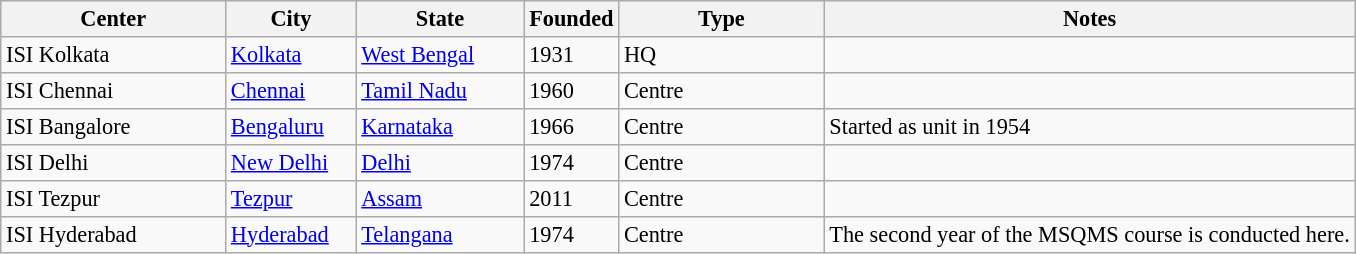<table class="wikitable sortable" style="font-size: 93%">
<tr>
<th scope="col" style="width:143px;">Center</th>
<th scope="col" style="width:80px;">City</th>
<th scope="col" style="width:105px;">State</th>
<th scope="col" style="width:30px;">Founded</th>
<th scope="col" style="width:130px;">Type</th>
<th>Notes</th>
</tr>
<tr>
<td>ISI Kolkata</td>
<td><a href='#'>Kolkata</a></td>
<td><a href='#'>West Bengal</a></td>
<td>1931</td>
<td>HQ</td>
<td></td>
</tr>
<tr>
<td>ISI Chennai</td>
<td><a href='#'>Chennai</a></td>
<td><a href='#'>Tamil Nadu</a></td>
<td>1960</td>
<td>Centre</td>
<td></td>
</tr>
<tr>
<td>ISI Bangalore</td>
<td><a href='#'>Bengaluru</a></td>
<td><a href='#'>Karnataka</a></td>
<td>1966</td>
<td>Centre</td>
<td>Started as unit in 1954</td>
</tr>
<tr>
<td>ISI Delhi</td>
<td><a href='#'>New Delhi</a></td>
<td><a href='#'>Delhi</a></td>
<td>1974</td>
<td>Centre</td>
<td></td>
</tr>
<tr>
<td>ISI Tezpur</td>
<td><a href='#'>Tezpur</a></td>
<td><a href='#'>Assam</a></td>
<td>2011</td>
<td>Centre</td>
<td></td>
</tr>
<tr>
<td>ISI Hyderabad</td>
<td><a href='#'>Hyderabad</a></td>
<td><a href='#'>Telangana</a></td>
<td>1974</td>
<td>Centre</td>
<td>The second year of the MSQMS course is conducted here.</td>
</tr>
</table>
